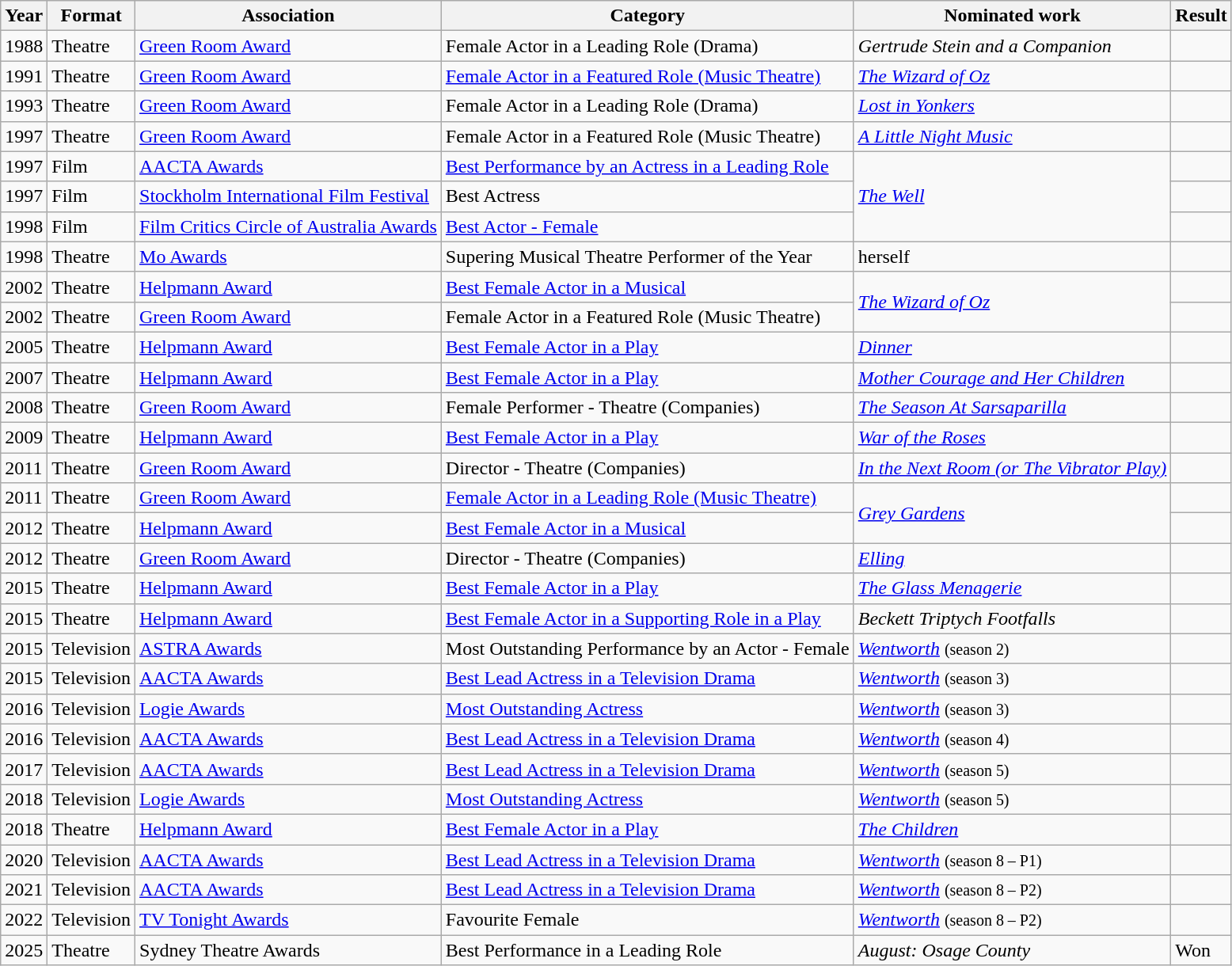<table class="wikitable sortable">
<tr>
<th>Year</th>
<th>Format</th>
<th>Association</th>
<th>Category</th>
<th>Nominated work</th>
<th>Result</th>
</tr>
<tr>
<td>1988</td>
<td>Theatre</td>
<td><a href='#'>Green Room Award</a></td>
<td>Female Actor in a Leading Role (Drama)</td>
<td><em>Gertrude Stein and a Companion</em></td>
<td></td>
</tr>
<tr>
<td>1991</td>
<td>Theatre</td>
<td><a href='#'>Green Room Award</a></td>
<td><a href='#'>Female Actor in a Featured Role (Music Theatre)</a></td>
<td><em><a href='#'>The Wizard of Oz</a></em></td>
<td></td>
</tr>
<tr>
<td>1993</td>
<td>Theatre</td>
<td><a href='#'>Green Room Award</a></td>
<td>Female Actor in a Leading Role (Drama)</td>
<td><em><a href='#'>Lost in Yonkers</a></em></td>
<td></td>
</tr>
<tr>
<td>1997</td>
<td>Theatre</td>
<td><a href='#'>Green Room Award</a></td>
<td>Female Actor in a Featured Role (Music Theatre)</td>
<td><em><a href='#'>A Little Night Music</a></em></td>
<td></td>
</tr>
<tr>
<td>1997</td>
<td>Film</td>
<td><a href='#'>AACTA Awards</a></td>
<td><a href='#'>Best Performance by an Actress in a Leading Role</a></td>
<td rowspan="3"><em><a href='#'>The Well</a></em></td>
<td></td>
</tr>
<tr>
<td>1997</td>
<td>Film</td>
<td><a href='#'>Stockholm International Film Festival</a></td>
<td>Best Actress</td>
<td></td>
</tr>
<tr>
<td>1998</td>
<td>Film</td>
<td><a href='#'>Film Critics Circle of Australia Awards</a></td>
<td><a href='#'>Best Actor - Female</a></td>
<td></td>
</tr>
<tr>
<td>1998</td>
<td>Theatre</td>
<td><a href='#'>Mo Awards</a></td>
<td>Supering Musical Theatre Performer of the Year</td>
<td>herself</td>
<td></td>
</tr>
<tr>
<td>2002</td>
<td>Theatre</td>
<td><a href='#'>Helpmann Award</a></td>
<td><a href='#'>Best Female Actor in a Musical</a></td>
<td rowspan="2"><em><a href='#'>The Wizard of Oz</a></em></td>
<td></td>
</tr>
<tr>
<td>2002</td>
<td>Theatre</td>
<td><a href='#'>Green Room Award</a></td>
<td>Female Actor in a Featured Role (Music Theatre)</td>
<td></td>
</tr>
<tr>
<td>2005</td>
<td>Theatre</td>
<td><a href='#'>Helpmann Award</a></td>
<td><a href='#'>Best Female Actor in a Play</a></td>
<td><em><a href='#'>Dinner</a></em></td>
<td></td>
</tr>
<tr>
<td>2007</td>
<td>Theatre</td>
<td><a href='#'>Helpmann Award</a></td>
<td><a href='#'>Best Female Actor in a Play</a></td>
<td><em><a href='#'>Mother Courage and Her Children</a></em></td>
<td></td>
</tr>
<tr>
<td>2008</td>
<td>Theatre</td>
<td><a href='#'>Green Room Award</a></td>
<td>Female Performer - Theatre (Companies)</td>
<td><em><a href='#'>The Season At Sarsaparilla</a></em></td>
<td></td>
</tr>
<tr>
<td>2009</td>
<td>Theatre</td>
<td><a href='#'>Helpmann Award</a></td>
<td><a href='#'>Best Female Actor in a Play</a></td>
<td><em><a href='#'>War of the Roses</a></em></td>
<td></td>
</tr>
<tr>
<td>2011</td>
<td>Theatre</td>
<td><a href='#'>Green Room Award</a></td>
<td>Director - Theatre (Companies)</td>
<td><em><a href='#'>In the Next Room (or The Vibrator Play)</a></em></td>
<td></td>
</tr>
<tr>
<td>2011</td>
<td>Theatre</td>
<td><a href='#'>Green Room Award</a></td>
<td><a href='#'>Female Actor in a Leading Role (Music Theatre)</a></td>
<td rowspan="2"><em><a href='#'>Grey Gardens</a></em></td>
<td></td>
</tr>
<tr>
<td>2012</td>
<td>Theatre</td>
<td><a href='#'>Helpmann Award</a></td>
<td><a href='#'>Best Female Actor in a Musical</a></td>
<td></td>
</tr>
<tr>
<td>2012</td>
<td>Theatre</td>
<td><a href='#'>Green Room Award</a></td>
<td>Director - Theatre (Companies)</td>
<td><em><a href='#'>Elling</a></em></td>
<td></td>
</tr>
<tr>
<td>2015</td>
<td>Theatre</td>
<td><a href='#'>Helpmann Award</a></td>
<td><a href='#'>Best Female Actor in a Play</a></td>
<td><em><a href='#'>The Glass Menagerie</a></em></td>
<td></td>
</tr>
<tr>
<td>2015</td>
<td>Theatre</td>
<td><a href='#'>Helpmann Award</a></td>
<td><a href='#'>Best Female Actor in a Supporting Role in a Play</a></td>
<td><em>Beckett Triptych Footfalls</em></td>
<td></td>
</tr>
<tr>
<td>2015</td>
<td>Television</td>
<td><a href='#'>ASTRA Awards</a></td>
<td>Most Outstanding Performance by an Actor - Female</td>
<td><em><a href='#'>Wentworth</a></em> <small>(season 2)</small></td>
<td></td>
</tr>
<tr>
<td>2015</td>
<td>Television</td>
<td><a href='#'>AACTA Awards</a></td>
<td><a href='#'>Best Lead Actress in a Television Drama</a></td>
<td><em><a href='#'>Wentworth</a></em> <small>(season 3)</small></td>
<td></td>
</tr>
<tr>
<td>2016</td>
<td>Television</td>
<td><a href='#'>Logie Awards</a></td>
<td><a href='#'>Most Outstanding Actress</a></td>
<td><em><a href='#'>Wentworth</a></em> <small>(season 3)</small></td>
<td></td>
</tr>
<tr>
<td>2016</td>
<td>Television</td>
<td><a href='#'>AACTA Awards</a></td>
<td><a href='#'>Best Lead Actress in a Television Drama</a></td>
<td><em><a href='#'>Wentworth</a></em> <small>(season 4)</small></td>
<td></td>
</tr>
<tr>
<td>2017</td>
<td>Television</td>
<td><a href='#'>AACTA Awards</a></td>
<td><a href='#'>Best Lead Actress in a Television Drama</a></td>
<td><em><a href='#'>Wentworth</a></em> <small>(season 5)</small></td>
<td></td>
</tr>
<tr>
<td>2018</td>
<td>Television</td>
<td><a href='#'>Logie Awards</a></td>
<td><a href='#'>Most Outstanding Actress</a></td>
<td><a href='#'><em>Wentworth</em></a> <small>(season 5)</small></td>
<td></td>
</tr>
<tr>
<td>2018</td>
<td>Theatre</td>
<td><a href='#'>Helpmann Award</a></td>
<td><a href='#'>Best Female Actor in a Play</a></td>
<td><em><a href='#'>The Children</a></em></td>
<td></td>
</tr>
<tr>
<td>2020</td>
<td>Television</td>
<td><a href='#'>AACTA Awards</a></td>
<td><a href='#'>Best Lead Actress in a Television Drama</a></td>
<td><em><a href='#'>Wentworth</a></em> <small>(season 8 – P1)</small></td>
<td></td>
</tr>
<tr>
<td>2021</td>
<td>Television</td>
<td><a href='#'>AACTA Awards</a></td>
<td><a href='#'>Best Lead Actress in a Television Drama</a></td>
<td><em><a href='#'>Wentworth</a></em> <small>(season 8 – P2)</small></td>
<td></td>
</tr>
<tr>
<td>2022</td>
<td>Television</td>
<td><a href='#'>TV Tonight Awards</a></td>
<td>Favourite Female</td>
<td><em><a href='#'>Wentworth</a></em> <small>(season 8 – P2)</small></td>
<td></td>
</tr>
<tr>
<td>2025</td>
<td>Theatre</td>
<td>Sydney Theatre Awards</td>
<td>Best Performance in a Leading Role </td>
<td><em>August: Osage County</em></td>
<td>Won</td>
</tr>
</table>
